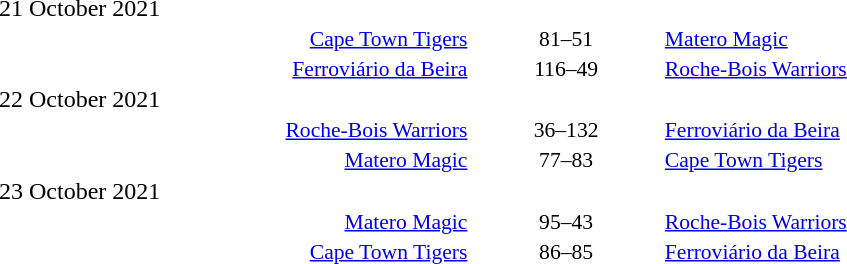<table style="width:100%;" cellspacing="1">
<tr>
<th width=25%></th>
<th width=2%></th>
<th width=6%></th>
<th width=2%></th>
<th width=25%></th>
</tr>
<tr>
<td>21 October 2021</td>
</tr>
<tr style=font-size:90%>
<td align=right><a href='#'>Cape Town Tigers</a> </td>
<td></td>
<td align=center>81–51</td>
<td></td>
<td> <a href='#'>Matero Magic</a></td>
<td></td>
</tr>
<tr style=font-size:90%>
<td align=right><a href='#'>Ferroviário da Beira</a> </td>
<td></td>
<td align=center>116–49</td>
<td></td>
<td> <a href='#'>Roche-Bois Warriors</a></td>
<td></td>
</tr>
<tr>
<td>22 October 2021</td>
</tr>
<tr style=font-size:90%>
<td align=right><a href='#'>Roche-Bois Warriors</a> </td>
<td></td>
<td align=center>36–132</td>
<td></td>
<td> <a href='#'>Ferroviário da Beira</a></td>
<td></td>
</tr>
<tr style=font-size:90%>
<td align=right><a href='#'>Matero Magic</a> </td>
<td></td>
<td align=center>77–83</td>
<td></td>
<td> <a href='#'>Cape Town Tigers</a></td>
<td></td>
</tr>
<tr>
<td>23 October 2021</td>
</tr>
<tr style=font-size:90%>
<td align=right><a href='#'>Matero Magic</a> </td>
<td></td>
<td align=center>95–43</td>
<td></td>
<td> <a href='#'>Roche-Bois Warriors</a></td>
<td></td>
</tr>
<tr style=font-size:90%>
<td align=right><a href='#'>Cape Town Tigers</a> </td>
<td></td>
<td align=center>86–85</td>
<td></td>
<td> <a href='#'>Ferroviário da Beira</a></td>
<td></td>
</tr>
<tr>
</tr>
</table>
